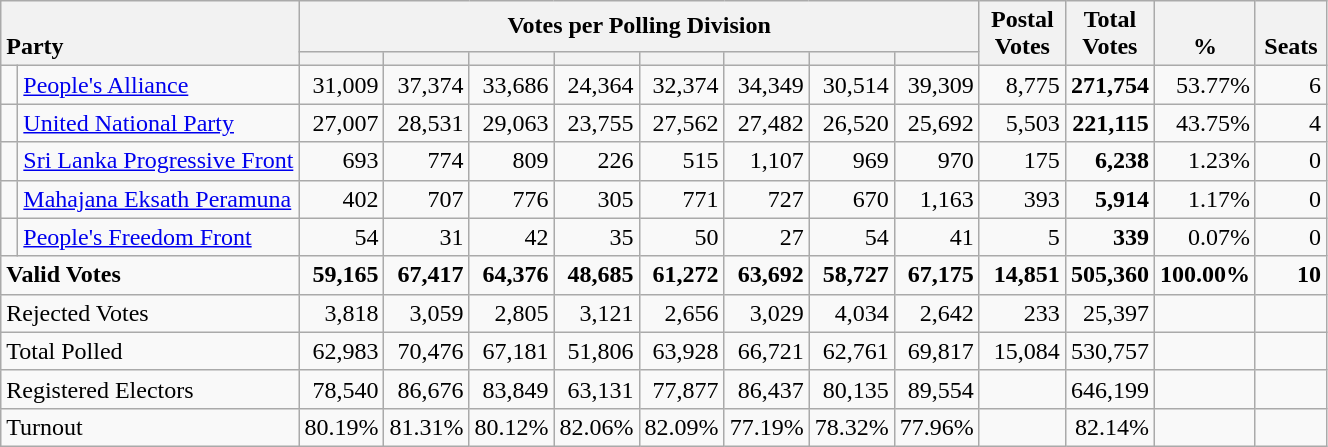<table class="wikitable" border="1" style="text-align:right;">
<tr>
<th style="text-align:left; vertical-align:bottom;" rowspan="2" colspan="2">Party</th>
<th colspan=8>Votes per Polling Division</th>
<th rowspan="2" style="vertical-align:bottom; text-align:center; width:50px;">Postal<br>Votes</th>
<th rowspan="2" style="vertical-align:bottom; text-align:center; width:50px;">Total Votes</th>
<th rowspan="2" style="vertical-align:bottom; text-align:center; width:50px;">%</th>
<th rowspan="2" style="vertical-align:bottom; text-align:center; width:40px;">Seats</th>
</tr>
<tr>
<th></th>
<th></th>
<th></th>
<th></th>
<th></th>
<th></th>
<th></th>
<th></th>
</tr>
<tr>
<td bgcolor=> </td>
<td align=left><a href='#'>People's Alliance</a></td>
<td>31,009</td>
<td>37,374</td>
<td>33,686</td>
<td>24,364</td>
<td>32,374</td>
<td>34,349</td>
<td>30,514</td>
<td>39,309</td>
<td>8,775</td>
<td><strong>271,754</strong></td>
<td>53.77%</td>
<td>6</td>
</tr>
<tr>
<td bgcolor=> </td>
<td align=left><a href='#'>United National Party</a> </td>
<td>27,007</td>
<td>28,531</td>
<td>29,063</td>
<td>23,755</td>
<td>27,562</td>
<td>27,482</td>
<td>26,520</td>
<td>25,692</td>
<td>5,503</td>
<td><strong>221,115</strong></td>
<td>43.75%</td>
<td>4</td>
</tr>
<tr>
<td bgcolor=> </td>
<td align=left><a href='#'>Sri Lanka Progressive Front</a></td>
<td>693</td>
<td>774</td>
<td>809</td>
<td>226</td>
<td>515</td>
<td>1,107</td>
<td>969</td>
<td>970</td>
<td>175</td>
<td><strong>6,238</strong></td>
<td>1.23%</td>
<td>0</td>
</tr>
<tr>
<td bgcolor=> </td>
<td align=left><a href='#'>Mahajana Eksath Peramuna</a></td>
<td>402</td>
<td>707</td>
<td>776</td>
<td>305</td>
<td>771</td>
<td>727</td>
<td>670</td>
<td>1,163</td>
<td>393</td>
<td><strong>5,914</strong></td>
<td>1.17%</td>
<td>0</td>
</tr>
<tr>
<td bgcolor=> </td>
<td align=left><a href='#'>People's Freedom Front</a></td>
<td>54</td>
<td>31</td>
<td>42</td>
<td>35</td>
<td>50</td>
<td>27</td>
<td>54</td>
<td>41</td>
<td>5</td>
<td><strong>339</strong></td>
<td>0.07%</td>
<td>0</td>
</tr>
<tr>
<td align=left colspan="2"><strong>Valid Votes</strong></td>
<td><strong>59,165</strong></td>
<td><strong>67,417</strong></td>
<td><strong>64,376</strong></td>
<td><strong>48,685</strong></td>
<td><strong>61,272</strong></td>
<td><strong>63,692</strong></td>
<td><strong>58,727</strong></td>
<td><strong>67,175</strong></td>
<td><strong>14,851</strong></td>
<td><strong>505,360</strong></td>
<td><strong>100.00%</strong></td>
<td><strong>10</strong></td>
</tr>
<tr>
<td align=left colspan="2">Rejected Votes</td>
<td>3,818</td>
<td>3,059</td>
<td>2,805</td>
<td>3,121</td>
<td>2,656</td>
<td>3,029</td>
<td>4,034</td>
<td>2,642</td>
<td>233</td>
<td>25,397</td>
<td></td>
<td></td>
</tr>
<tr>
<td align=left colspan="2">Total Polled</td>
<td>62,983</td>
<td>70,476</td>
<td>67,181</td>
<td>51,806</td>
<td>63,928</td>
<td>66,721</td>
<td>62,761</td>
<td>69,817</td>
<td>15,084</td>
<td>530,757</td>
<td></td>
<td></td>
</tr>
<tr>
<td align=left colspan="2">Registered Electors</td>
<td>78,540</td>
<td>86,676</td>
<td>83,849</td>
<td>63,131</td>
<td>77,877</td>
<td>86,437</td>
<td>80,135</td>
<td>89,554</td>
<td></td>
<td>646,199</td>
<td></td>
<td></td>
</tr>
<tr>
<td align=left colspan="2">Turnout</td>
<td>80.19%</td>
<td>81.31%</td>
<td>80.12%</td>
<td>82.06%</td>
<td>82.09%</td>
<td>77.19%</td>
<td>78.32%</td>
<td>77.96%</td>
<td></td>
<td>82.14%</td>
<td></td>
<td></td>
</tr>
</table>
